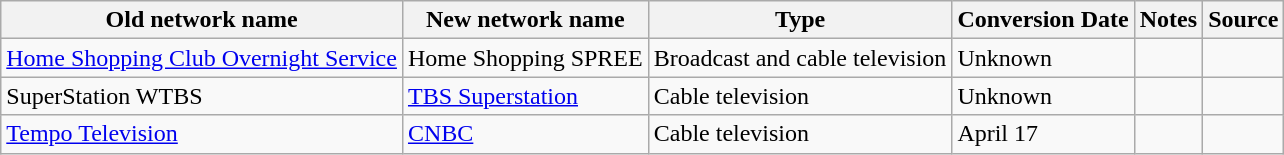<table class="wikitable">
<tr>
<th>Old network name</th>
<th>New network name</th>
<th>Type</th>
<th>Conversion Date</th>
<th>Notes</th>
<th>Source</th>
</tr>
<tr>
<td><a href='#'>Home Shopping Club Overnight Service</a></td>
<td>Home Shopping SPREE</td>
<td>Broadcast and cable television</td>
<td>Unknown</td>
<td></td>
<td></td>
</tr>
<tr>
<td>SuperStation WTBS</td>
<td><a href='#'>TBS Superstation</a></td>
<td>Cable television</td>
<td>Unknown</td>
<td></td>
<td></td>
</tr>
<tr>
<td><a href='#'>Tempo Television</a></td>
<td><a href='#'>CNBC</a></td>
<td>Cable television</td>
<td>April 17</td>
<td></td>
<td></td>
</tr>
</table>
